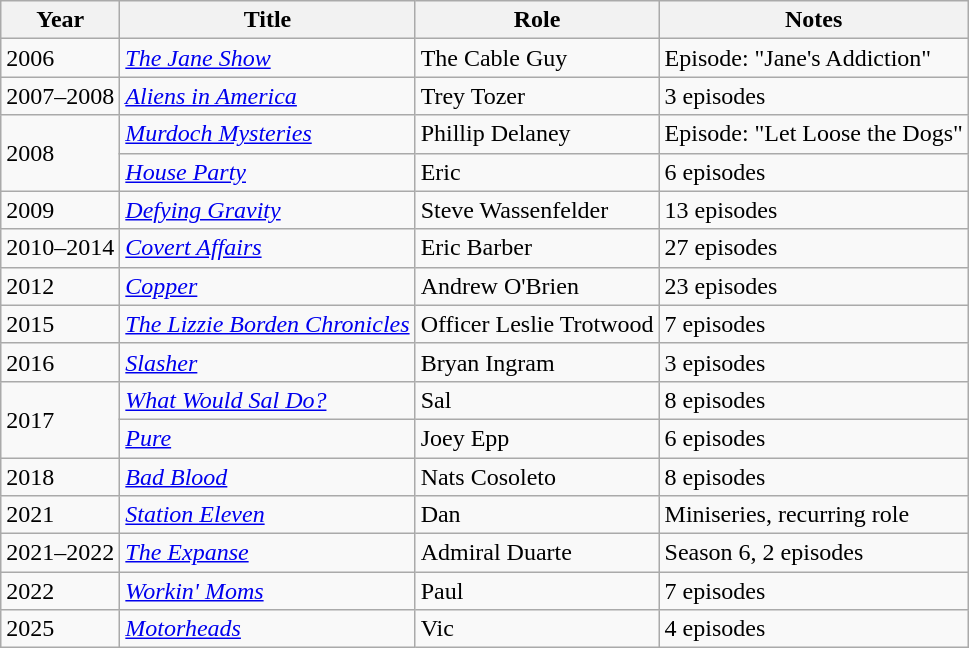<table class="wikitable sortable">
<tr>
<th>Year</th>
<th>Title</th>
<th>Role</th>
<th class="unsortable">Notes</th>
</tr>
<tr>
<td>2006</td>
<td data-sort-value="Jane Show, The"><em><a href='#'>The Jane Show</a></em></td>
<td>The Cable Guy</td>
<td>Episode: "Jane's Addiction"</td>
</tr>
<tr>
<td>2007–2008</td>
<td><em><a href='#'>Aliens in America</a></em></td>
<td>Trey Tozer</td>
<td>3 episodes</td>
</tr>
<tr>
<td rowspan=2>2008</td>
<td><em><a href='#'>Murdoch Mysteries</a></em></td>
<td>Phillip Delaney</td>
<td>Episode: "Let Loose the Dogs"</td>
</tr>
<tr>
<td><em><a href='#'>House Party</a></em></td>
<td>Eric</td>
<td>6 episodes</td>
</tr>
<tr>
<td>2009</td>
<td><em><a href='#'>Defying Gravity</a></em></td>
<td>Steve Wassenfelder</td>
<td>13 episodes</td>
</tr>
<tr>
<td>2010–2014</td>
<td><em><a href='#'>Covert Affairs</a></em></td>
<td>Eric Barber</td>
<td>27 episodes</td>
</tr>
<tr>
<td>2012</td>
<td><em><a href='#'>Copper</a></em></td>
<td>Andrew O'Brien</td>
<td>23 episodes</td>
</tr>
<tr>
<td>2015</td>
<td data-sort-value="Lizzie Borden Chronicles, The"><em><a href='#'>The Lizzie Borden Chronicles</a></em></td>
<td>Officer Leslie Trotwood</td>
<td>7 episodes</td>
</tr>
<tr>
<td>2016</td>
<td><em><a href='#'>Slasher</a></em></td>
<td>Bryan Ingram</td>
<td>3 episodes</td>
</tr>
<tr>
<td rowspan=2>2017</td>
<td><em><a href='#'>What Would Sal Do?</a></em></td>
<td>Sal</td>
<td>8 episodes</td>
</tr>
<tr>
<td><em><a href='#'>Pure</a></em></td>
<td>Joey Epp</td>
<td>6 episodes</td>
</tr>
<tr>
<td>2018</td>
<td><em><a href='#'>Bad Blood</a></em></td>
<td>Nats Cosoleto</td>
<td>8 episodes</td>
</tr>
<tr>
<td>2021</td>
<td><em><a href='#'>Station Eleven</a></em></td>
<td>Dan</td>
<td>Miniseries, recurring role</td>
</tr>
<tr>
<td>2021–2022</td>
<td data-sort-value="Expanse, The"><em><a href='#'>The Expanse</a></em></td>
<td>Admiral Duarte</td>
<td>Season 6, 2 episodes</td>
</tr>
<tr>
<td>2022</td>
<td><em><a href='#'>Workin' Moms</a></em></td>
<td>Paul</td>
<td>7 episodes</td>
</tr>
<tr>
<td>2025</td>
<td><em><a href='#'>Motorheads</a></em></td>
<td>Vic</td>
<td>4 episodes</td>
</tr>
</table>
